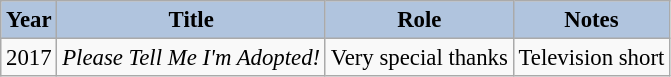<table class="wikitable" style="font-size:95%;">
<tr>
<th style="background:#B0C4DE;">Year</th>
<th style="background:#B0C4DE;">Title</th>
<th style="background:#B0C4DE;">Role</th>
<th style="background:#B0C4DE;">Notes</th>
</tr>
<tr>
<td>2017</td>
<td><em>Please Tell Me I'm Adopted!</em></td>
<td>Very special thanks</td>
<td>Television short</td>
</tr>
</table>
